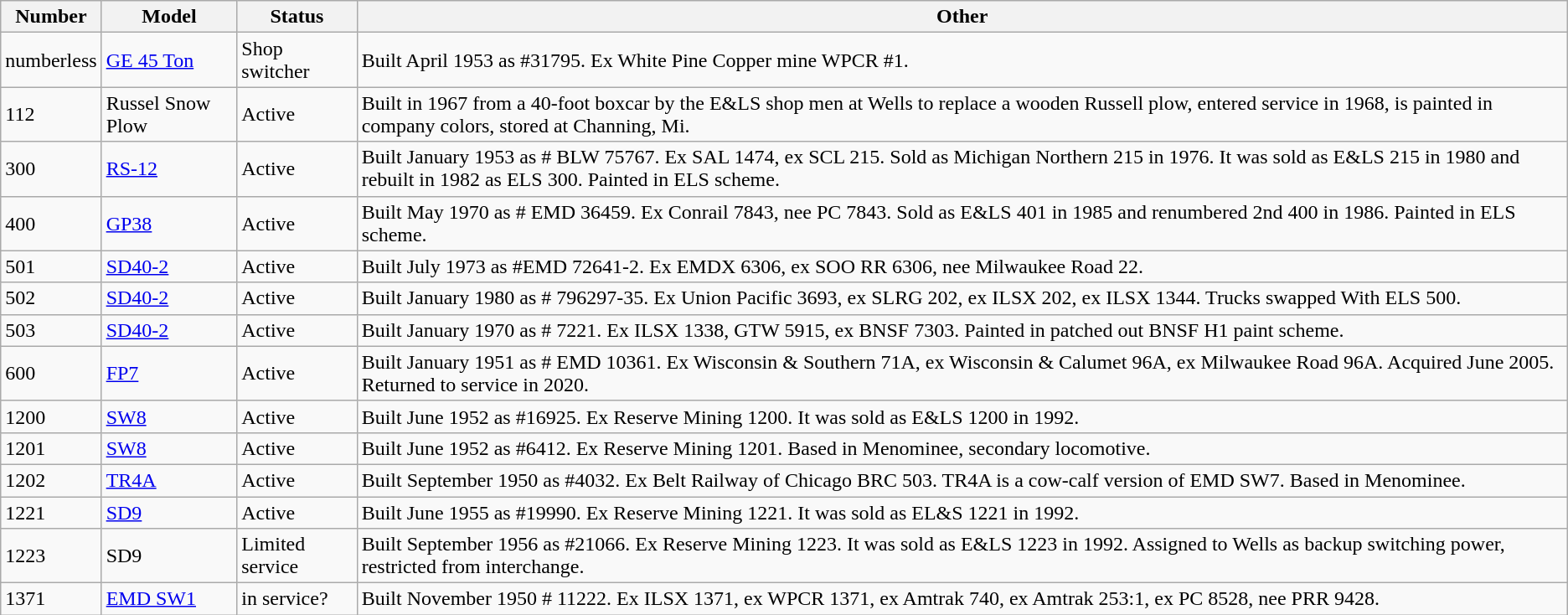<table class="wikitable">
<tr>
<th>Number</th>
<th>Model</th>
<th>Status</th>
<th>Other</th>
</tr>
<tr>
<td>numberless</td>
<td><a href='#'>GE 45 Ton</a></td>
<td>Shop switcher</td>
<td>Built April 1953 as #31795. Ex White Pine Copper mine WPCR #1.</td>
</tr>
<tr>
<td>112</td>
<td>Russel Snow Plow</td>
<td>Active</td>
<td>Built in 1967 from a 40-foot boxcar by the E&LS shop men at Wells to replace a wooden Russell plow, entered service in 1968, is painted in company colors, stored at Channing, Mi.</td>
</tr>
<tr>
<td>300</td>
<td><a href='#'>RS-12</a></td>
<td>Active</td>
<td>Built January 1953 as # BLW 75767. Ex SAL 1474, ex SCL 215. Sold as Michigan Northern 215 in 1976. It was sold as E&LS 215 in 1980 and rebuilt in 1982 as ELS 300. Painted in ELS scheme.</td>
</tr>
<tr>
<td>400</td>
<td><a href='#'>GP38</a></td>
<td>Active</td>
<td>Built May 1970 as # EMD 36459. Ex Conrail 7843, nee PC 7843. Sold as E&LS 401 in 1985 and renumbered 2nd 400 in 1986. Painted in ELS scheme.</td>
</tr>
<tr>
<td>501</td>
<td><a href='#'>SD40-2</a></td>
<td>Active</td>
<td>Built July 1973 as #EMD 72641-2. Ex EMDX 6306, ex SOO RR 6306, nee Milwaukee Road 22.</td>
</tr>
<tr>
<td>502</td>
<td><a href='#'>SD40-2</a></td>
<td>Active</td>
<td>Built January 1980 as # 796297-35. Ex Union Pacific 3693, ex SLRG 202, ex ILSX 202, ex ILSX 1344. Trucks swapped With ELS 500.</td>
</tr>
<tr>
<td>503</td>
<td><a href='#'>SD40-2</a></td>
<td>Active</td>
<td>Built January 1970 as # 7221. Ex ILSX 1338, GTW 5915, ex BNSF 7303. Painted in patched out BNSF H1 paint scheme.</td>
</tr>
<tr>
<td>600</td>
<td><a href='#'>FP7</a></td>
<td>Active</td>
<td>Built January 1951 as # EMD 10361. Ex Wisconsin & Southern 71A, ex Wisconsin & Calumet 96A, ex Milwaukee Road 96A. Acquired June 2005. Returned to service in 2020.</td>
</tr>
<tr>
<td>1200</td>
<td><a href='#'>SW8</a></td>
<td>Active</td>
<td>Built June 1952 as #16925. Ex Reserve Mining 1200. It was sold as E&LS 1200 in 1992.</td>
</tr>
<tr>
<td>1201</td>
<td><a href='#'>SW8</a></td>
<td>Active</td>
<td>Built June 1952 as #6412. Ex Reserve Mining 1201. Based in Menominee, secondary locomotive.</td>
</tr>
<tr>
<td>1202</td>
<td><a href='#'>TR4A</a></td>
<td>Active</td>
<td>Built September 1950 as #4032. Ex Belt Railway of Chicago BRC 503. TR4A is a cow-calf version of EMD SW7. Based in Menominee.</td>
</tr>
<tr>
<td>1221</td>
<td><a href='#'>SD9</a></td>
<td>Active</td>
<td>Built June 1955 as #19990. Ex Reserve Mining 1221. It was sold as EL&S 1221 in 1992.</td>
</tr>
<tr>
<td>1223</td>
<td EMD SD9>SD9</td>
<td>Limited service</td>
<td>Built September 1956 as #21066. Ex Reserve Mining 1223. It was sold as E&LS 1223 in 1992. Assigned to Wells as backup switching power, restricted from interchange.</td>
</tr>
<tr>
<td>1371</td>
<td><a href='#'>EMD SW1</a></td>
<td>in service?</td>
<td>Built November 1950 # 11222. Ex ILSX 1371, ex WPCR 1371, ex Amtrak 740, ex Amtrak 253:1, ex PC 8528, nee PRR 9428.</td>
</tr>
</table>
